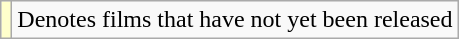<table class="wikitable">
<tr>
<td style="background:#FFFFCC;"></td>
<td>Denotes films that have not yet been released</td>
</tr>
</table>
